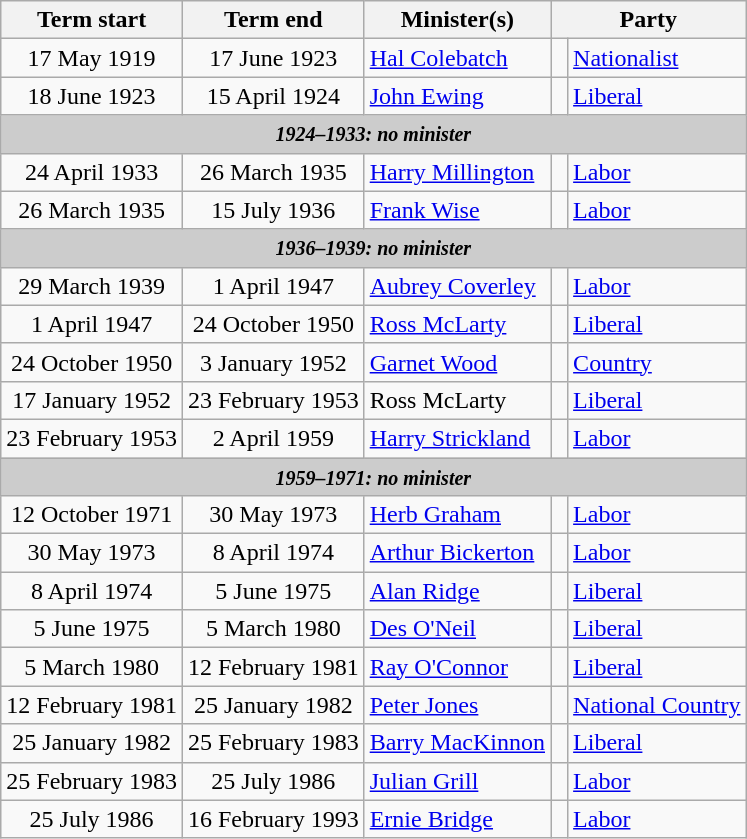<table class="wikitable">
<tr>
<th>Term start</th>
<th>Term end</th>
<th>Minister(s)</th>
<th colspan="2">Party</th>
</tr>
<tr>
<td align=center>17 May 1919</td>
<td align=center>17 June 1923</td>
<td><a href='#'>Hal Colebatch</a></td>
<td> </td>
<td><a href='#'>Nationalist</a></td>
</tr>
<tr>
<td align=center>18 June 1923</td>
<td align=center>15 April 1924</td>
<td><a href='#'>John Ewing</a></td>
<td> </td>
<td><a href='#'>Liberal</a></td>
</tr>
<tr>
<th colspan=5 style="background: #cccccc;"><small><strong><em>1924–1933: no minister</em></strong></small></th>
</tr>
<tr>
<td align=center>24 April 1933</td>
<td align=center>26 March 1935</td>
<td><a href='#'>Harry Millington</a></td>
<td> </td>
<td><a href='#'>Labor</a></td>
</tr>
<tr>
<td align=center>26 March 1935</td>
<td align=center>15 July 1936</td>
<td><a href='#'>Frank Wise</a></td>
<td> </td>
<td><a href='#'>Labor</a></td>
</tr>
<tr>
<th colspan=5 style="background: #cccccc;"><small><strong><em>1936–1939: no minister</em></strong></small></th>
</tr>
<tr>
<td align=center>29 March 1939</td>
<td align=center>1 April 1947</td>
<td><a href='#'>Aubrey Coverley</a></td>
<td> </td>
<td><a href='#'>Labor</a></td>
</tr>
<tr>
<td align=center>1 April 1947</td>
<td align=center>24 October 1950</td>
<td><a href='#'>Ross McLarty</a></td>
<td> </td>
<td><a href='#'>Liberal</a></td>
</tr>
<tr>
<td align=center>24 October 1950</td>
<td align=center>3 January 1952</td>
<td><a href='#'>Garnet Wood</a></td>
<td> </td>
<td><a href='#'>Country</a></td>
</tr>
<tr>
<td align=center>17 January 1952</td>
<td align=center>23 February 1953</td>
<td>Ross McLarty </td>
<td> </td>
<td><a href='#'>Liberal</a></td>
</tr>
<tr>
<td align=center>23 February 1953</td>
<td align=center>2 April 1959</td>
<td><a href='#'>Harry Strickland</a></td>
<td> </td>
<td><a href='#'>Labor</a></td>
</tr>
<tr>
<th colspan=5 style="background: #cccccc;"><small><strong><em>1959–1971: no minister</em></strong></small></th>
</tr>
<tr>
<td align=center>12 October 1971</td>
<td align=center>30 May 1973</td>
<td><a href='#'>Herb Graham</a></td>
<td> </td>
<td><a href='#'>Labor</a></td>
</tr>
<tr>
<td align=center>30 May 1973</td>
<td align=center>8 April 1974</td>
<td><a href='#'>Arthur Bickerton</a></td>
<td> </td>
<td><a href='#'>Labor</a></td>
</tr>
<tr>
<td align=center>8 April 1974</td>
<td align=center>5 June 1975</td>
<td><a href='#'>Alan Ridge</a></td>
<td> </td>
<td><a href='#'>Liberal</a></td>
</tr>
<tr>
<td align=center>5 June 1975</td>
<td align=center>5 March 1980</td>
<td><a href='#'>Des O'Neil</a></td>
<td> </td>
<td><a href='#'>Liberal</a></td>
</tr>
<tr>
<td align=center>5 March 1980</td>
<td align=center>12 February 1981</td>
<td><a href='#'>Ray O'Connor</a></td>
<td> </td>
<td><a href='#'>Liberal</a></td>
</tr>
<tr>
<td align=center>12 February 1981</td>
<td align=center>25 January 1982</td>
<td><a href='#'>Peter Jones</a></td>
<td> </td>
<td><a href='#'>National Country</a></td>
</tr>
<tr>
<td align=center>25 January 1982</td>
<td align=center>25 February 1983</td>
<td><a href='#'>Barry MacKinnon</a></td>
<td> </td>
<td><a href='#'>Liberal</a></td>
</tr>
<tr>
<td align=center>25 February 1983</td>
<td align=center>25 July 1986</td>
<td><a href='#'>Julian Grill</a></td>
<td> </td>
<td><a href='#'>Labor</a></td>
</tr>
<tr>
<td align=center>25 July 1986</td>
<td align=center>16 February 1993</td>
<td><a href='#'>Ernie Bridge</a></td>
<td> </td>
<td><a href='#'>Labor</a></td>
</tr>
</table>
